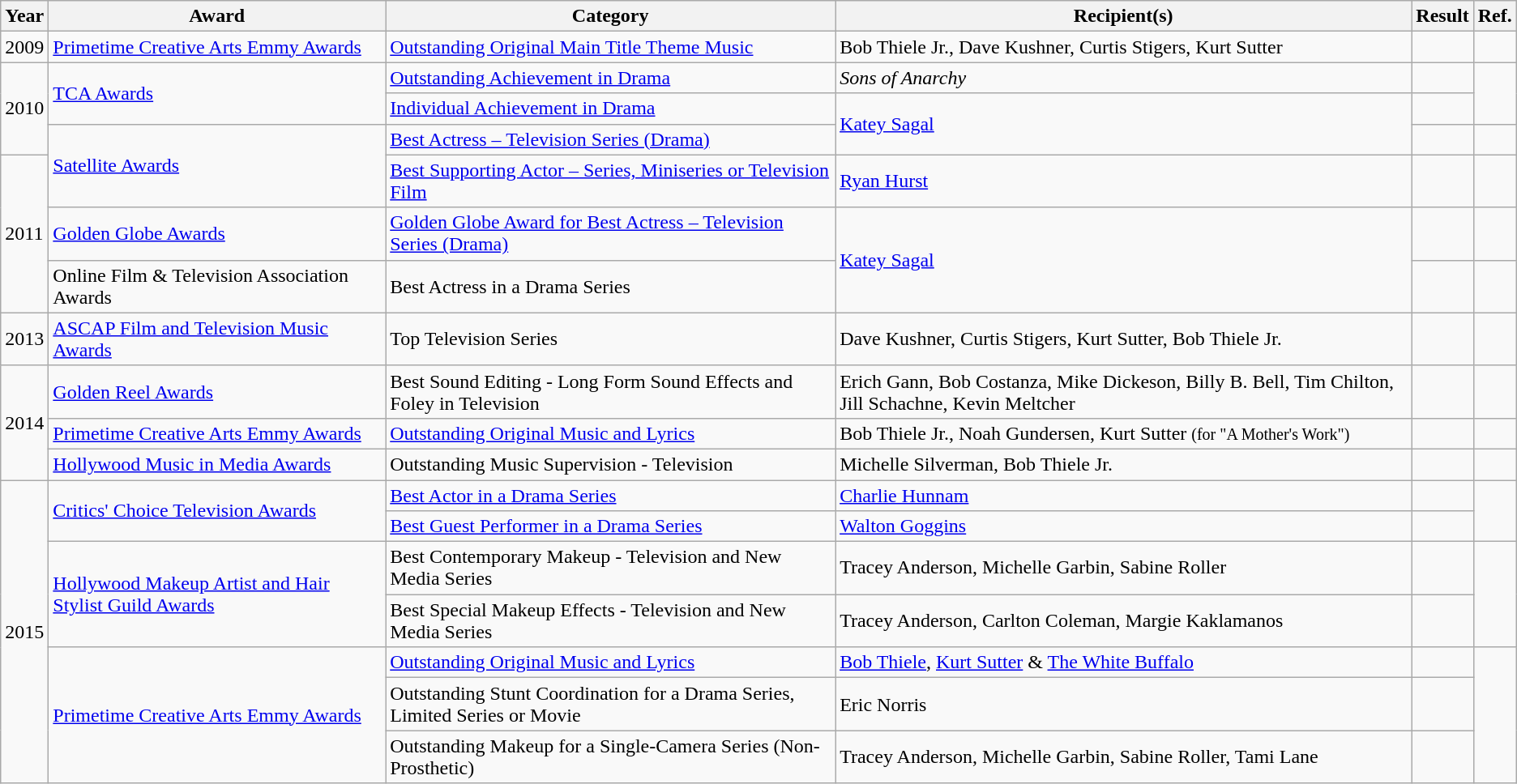<table class="wikitable">
<tr>
<th>Year</th>
<th>Award</th>
<th>Category</th>
<th>Recipient(s)</th>
<th>Result</th>
<th>Ref.</th>
</tr>
<tr>
<td>2009</td>
<td><a href='#'>Primetime Creative Arts Emmy Awards</a></td>
<td><a href='#'>Outstanding Original Main Title Theme Music</a></td>
<td>Bob Thiele Jr., Dave Kushner, Curtis Stigers, Kurt Sutter</td>
<td></td>
<td style="text-align:center;"></td>
</tr>
<tr>
<td rowspan="3">2010</td>
<td rowspan="2"><a href='#'>TCA Awards</a></td>
<td><a href='#'>Outstanding Achievement in Drama</a></td>
<td><em>Sons of Anarchy</em></td>
<td></td>
<td rowspan="2" style="text-align:center;"></td>
</tr>
<tr>
<td><a href='#'>Individual Achievement in Drama</a></td>
<td rowspan="2"><a href='#'>Katey Sagal</a></td>
<td></td>
</tr>
<tr>
<td rowspan="2"><a href='#'>Satellite Awards</a></td>
<td><a href='#'>Best Actress – Television Series (Drama)</a></td>
<td></td>
<td style="text-align:center;"></td>
</tr>
<tr>
<td rowspan="3">2011</td>
<td><a href='#'>Best Supporting Actor – Series, Miniseries or Television Film</a></td>
<td><a href='#'>Ryan Hurst</a></td>
<td></td>
<td style="text-align:center;"></td>
</tr>
<tr>
<td><a href='#'>Golden Globe Awards</a></td>
<td><a href='#'>Golden Globe Award for Best Actress – Television Series (Drama)</a></td>
<td rowspan="2"><a href='#'>Katey Sagal</a></td>
<td></td>
<td style="text-align:center;"></td>
</tr>
<tr>
<td>Online Film & Television Association Awards</td>
<td>Best Actress in a Drama Series</td>
<td></td>
<td style="text-align:center;"></td>
</tr>
<tr>
<td>2013</td>
<td><a href='#'>ASCAP Film and Television Music Awards</a></td>
<td>Top Television Series</td>
<td>Dave Kushner, Curtis Stigers, Kurt Sutter, Bob Thiele Jr.</td>
<td></td>
<td style="text-align:center;"></td>
</tr>
<tr>
<td rowspan="3">2014</td>
<td><a href='#'>Golden Reel Awards</a></td>
<td>Best Sound Editing - Long Form Sound Effects and Foley in Television</td>
<td>Erich Gann, Bob Costanza, Mike Dickeson, Billy B. Bell, Tim Chilton, Jill Schachne, Kevin Meltcher</td>
<td></td>
<td style="text-align:center;"></td>
</tr>
<tr>
<td><a href='#'>Primetime Creative Arts Emmy Awards</a></td>
<td><a href='#'>Outstanding Original Music and Lyrics</a></td>
<td>Bob Thiele Jr., Noah Gundersen, Kurt Sutter <small>(for "A Mother's Work")</small></td>
<td></td>
<td style="text-align:center;"></td>
</tr>
<tr>
<td><a href='#'>Hollywood Music in Media Awards</a></td>
<td>Outstanding Music Supervision - Television</td>
<td>Michelle Silverman, Bob Thiele Jr.</td>
<td></td>
<td style="text-align:center;"></td>
</tr>
<tr>
<td rowspan="7">2015</td>
<td rowspan="2"><a href='#'>Critics' Choice Television Awards</a></td>
<td><a href='#'>Best Actor in a Drama Series</a></td>
<td><a href='#'>Charlie Hunnam</a></td>
<td></td>
<td rowspan="2" style="text-align:center;"></td>
</tr>
<tr>
<td><a href='#'>Best Guest Performer in a Drama Series</a></td>
<td><a href='#'>Walton Goggins</a></td>
<td></td>
</tr>
<tr>
<td rowspan="2"><a href='#'>Hollywood Makeup Artist and Hair Stylist Guild Awards</a></td>
<td>Best Contemporary Makeup - Television and New Media Series</td>
<td>Tracey Anderson, Michelle Garbin, Sabine Roller</td>
<td></td>
<td rowspan="2" style="text-align:center;"></td>
</tr>
<tr>
<td>Best Special Makeup Effects - Television and New Media Series</td>
<td>Tracey Anderson, Carlton Coleman, Margie Kaklamanos</td>
<td></td>
</tr>
<tr>
<td rowspan="3"><a href='#'>Primetime Creative Arts Emmy Awards</a></td>
<td><a href='#'>Outstanding Original Music and Lyrics</a></td>
<td><a href='#'>Bob Thiele</a>, <a href='#'>Kurt Sutter</a> & <a href='#'>The White Buffalo</a></td>
<td></td>
<td rowspan="3" style="text-align:center;"></td>
</tr>
<tr>
<td>Outstanding Stunt Coordination for a Drama Series, Limited Series or Movie</td>
<td>Eric Norris</td>
<td></td>
</tr>
<tr>
<td>Outstanding Makeup for a Single-Camera Series (Non-Prosthetic)</td>
<td>Tracey Anderson, Michelle Garbin, Sabine Roller, Tami Lane</td>
<td></td>
</tr>
</table>
